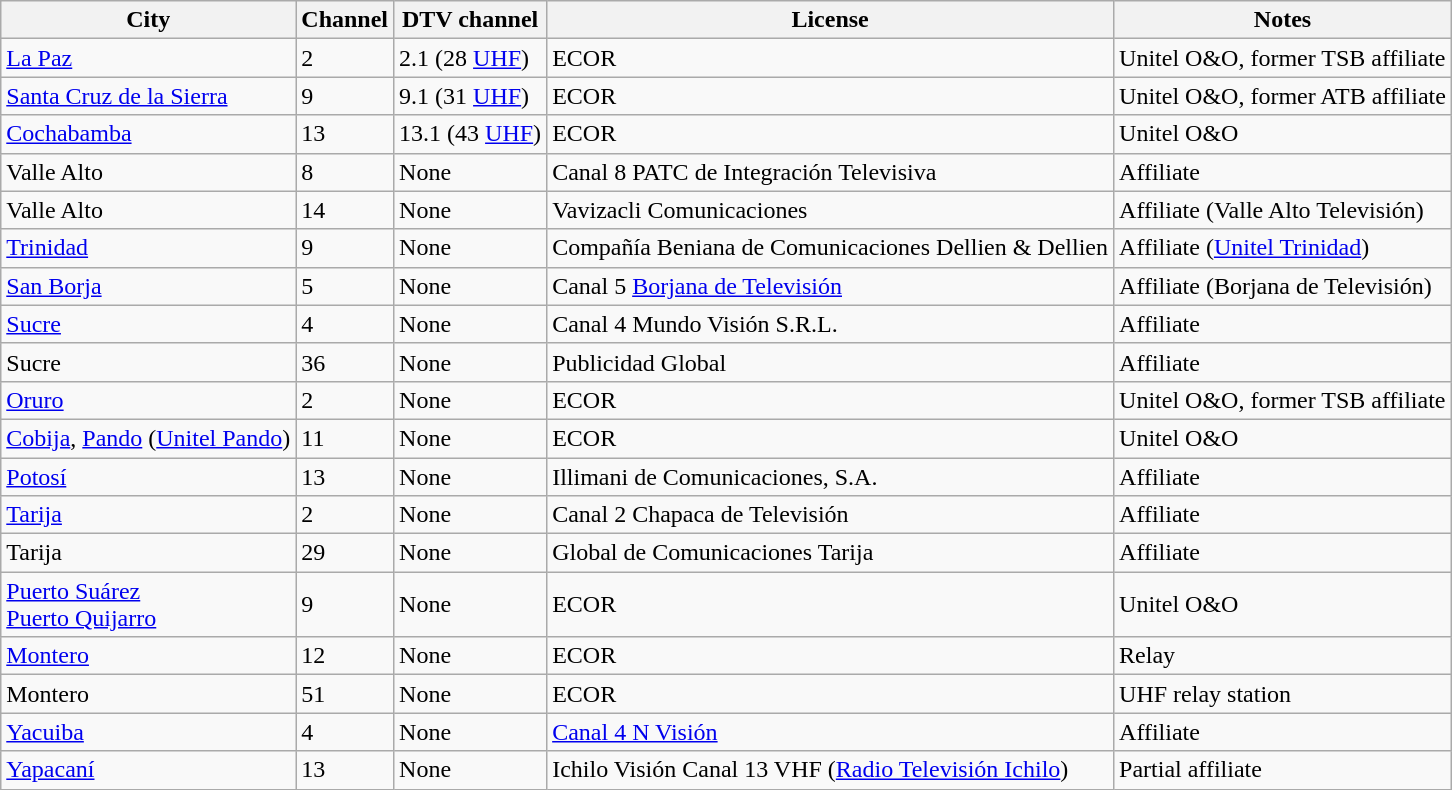<table class="wikitable sortable" style="text-align:middle">
<tr>
<th>City</th>
<th>Channel</th>
<th>DTV channel</th>
<th>License</th>
<th>Notes</th>
</tr>
<tr>
<td><a href='#'>La Paz</a></td>
<td>2</td>
<td>2.1 (28 <a href='#'>UHF</a>)</td>
<td>ECOR</td>
<td>Unitel O&O, former TSB affiliate</td>
</tr>
<tr>
<td><a href='#'>Santa Cruz de la Sierra</a></td>
<td>9</td>
<td>9.1 (31 <a href='#'>UHF</a>)</td>
<td>ECOR</td>
<td>Unitel O&O, former ATB affiliate</td>
</tr>
<tr>
<td><a href='#'>Cochabamba</a></td>
<td>13</td>
<td>13.1 (43 <a href='#'>UHF</a>)</td>
<td>ECOR</td>
<td>Unitel O&O</td>
</tr>
<tr>
<td>Valle Alto</td>
<td>8</td>
<td>None</td>
<td>Canal 8 PATC de Integración Televisiva</td>
<td>Affiliate</td>
</tr>
<tr>
<td>Valle Alto</td>
<td>14</td>
<td>None</td>
<td>Vavizacli Comunicaciones</td>
<td>Affiliate (Valle Alto Televisión)</td>
</tr>
<tr>
<td><a href='#'>Trinidad</a></td>
<td>9</td>
<td>None</td>
<td>Compañía Beniana de Comunicaciones Dellien & Dellien</td>
<td>Affiliate (<a href='#'>Unitel Trinidad</a>)</td>
</tr>
<tr>
<td><a href='#'>San Borja</a></td>
<td>5</td>
<td>None</td>
<td>Canal 5 <a href='#'>Borjana de Televisión</a></td>
<td>Affiliate (Borjana de Televisión)</td>
</tr>
<tr>
<td><a href='#'>Sucre</a></td>
<td>4</td>
<td>None</td>
<td>Canal 4 Mundo Visión S.R.L.</td>
<td>Affiliate</td>
</tr>
<tr>
<td>Sucre</td>
<td>36</td>
<td>None</td>
<td>Publicidad Global</td>
<td>Affiliate</td>
</tr>
<tr>
<td><a href='#'>Oruro</a></td>
<td>2</td>
<td>None</td>
<td>ECOR</td>
<td>Unitel O&O, former TSB affiliate</td>
</tr>
<tr>
<td><a href='#'>Cobija</a>, <a href='#'>Pando</a> (<a href='#'>Unitel Pando</a>)</td>
<td>11</td>
<td>None</td>
<td>ECOR</td>
<td>Unitel O&O</td>
</tr>
<tr>
<td><a href='#'>Potosí</a></td>
<td>13</td>
<td>None</td>
<td>Illimani de Comunicaciones, S.A.</td>
<td>Affiliate</td>
</tr>
<tr>
<td><a href='#'>Tarija</a></td>
<td>2</td>
<td>None</td>
<td>Canal 2 Chapaca de Televisión</td>
<td>Affiliate</td>
</tr>
<tr>
<td>Tarija</td>
<td>29</td>
<td>None</td>
<td>Global de Comunicaciones Tarija</td>
<td>Affiliate</td>
</tr>
<tr>
<td><a href='#'>Puerto Suárez</a><br><a href='#'>Puerto Quijarro</a></td>
<td>9</td>
<td>None</td>
<td>ECOR</td>
<td>Unitel O&O</td>
</tr>
<tr>
<td><a href='#'>Montero</a></td>
<td>12</td>
<td>None</td>
<td>ECOR</td>
<td>Relay</td>
</tr>
<tr>
<td>Montero</td>
<td>51</td>
<td>None</td>
<td>ECOR</td>
<td>UHF relay station</td>
</tr>
<tr>
<td><a href='#'>Yacuiba</a></td>
<td>4</td>
<td>None</td>
<td><a href='#'>Canal 4 N Visión</a></td>
<td>Affiliate</td>
</tr>
<tr>
<td><a href='#'>Yapacaní</a></td>
<td>13</td>
<td>None</td>
<td>Ichilo Visión Canal 13 VHF (<a href='#'>Radio Televisión Ichilo</a>)</td>
<td>Partial affiliate</td>
</tr>
</table>
